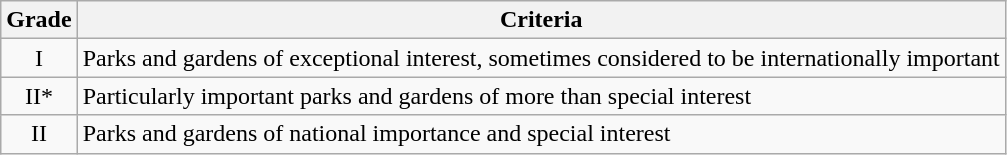<table class="wikitable">
<tr>
<th>Grade</th>
<th>Criteria</th>
</tr>
<tr>
<td align="center" >I</td>
<td>Parks and gardens of exceptional interest, sometimes considered to be internationally important</td>
</tr>
<tr>
<td align="center" >II*</td>
<td>Particularly important parks and gardens of more than special interest</td>
</tr>
<tr>
<td align="center" >II</td>
<td>Parks and gardens of national importance and special interest</td>
</tr>
</table>
